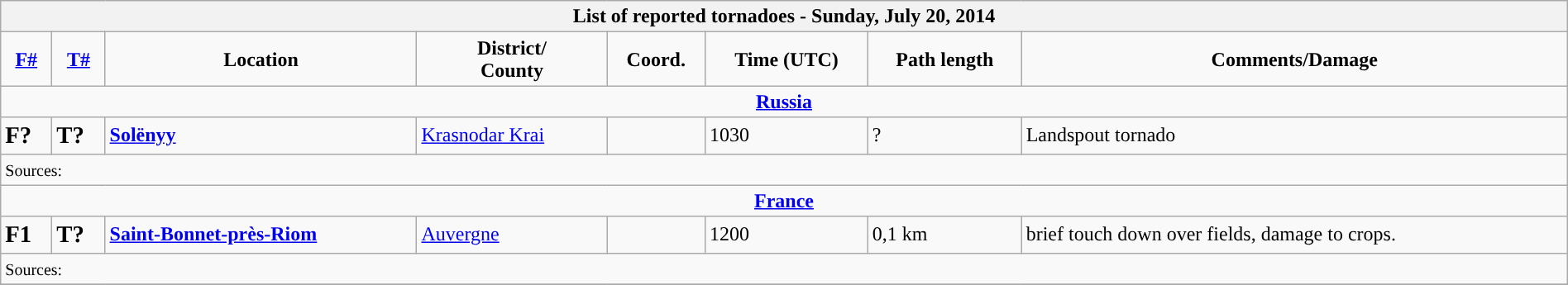<table class="wikitable collapsible" width="100%">
<tr>
<th colspan="8">List of reported tornadoes - Sunday, July 20, 2014</th>
</tr>
<tr>
<td style="text-align: center;"><strong><a href='#'>F#</a></strong></td>
<td style="text-align: center;"><strong><a href='#'>T#</a></strong></td>
<td style="text-align: center;"><strong>Location</strong></td>
<td style="text-align: center;"><strong>District/<br>County</strong></td>
<td style="text-align: center;"><strong>Coord.</strong></td>
<td style="text-align: center;"><strong>Time (UTC)</strong></td>
<td style="text-align: center;"><strong>Path length</strong></td>
<td style="text-align: center;"><strong>Comments/Damage</strong></td>
</tr>
<tr>
<td colspan="8" align=center><strong><a href='#'>Russia</a></strong></td>
</tr>
<tr>
<td><big><strong>F?</strong></big></td>
<td><big><strong>T?</strong></big></td>
<td><strong><a href='#'>Solënyy</a></strong></td>
<td><a href='#'>Krasnodar Krai</a></td>
<td></td>
<td>1030</td>
<td>?</td>
<td>Landspout tornado</td>
</tr>
<tr>
<td colspan="8"><small>Sources:</small></td>
</tr>
<tr>
<td colspan="8" align=center><strong><a href='#'>France</a></strong></td>
</tr>
<tr>
<td><big><strong>F1</strong></big></td>
<td><big><strong>T?</strong></big></td>
<td><strong><a href='#'>Saint-Bonnet-près-Riom</a></strong></td>
<td><a href='#'>Auvergne</a></td>
<td></td>
<td>1200</td>
<td>0,1 km</td>
<td>brief touch down over fields, damage to crops.</td>
</tr>
<tr>
<td colspan="8"><small>Sources:</small></td>
</tr>
<tr>
</tr>
</table>
